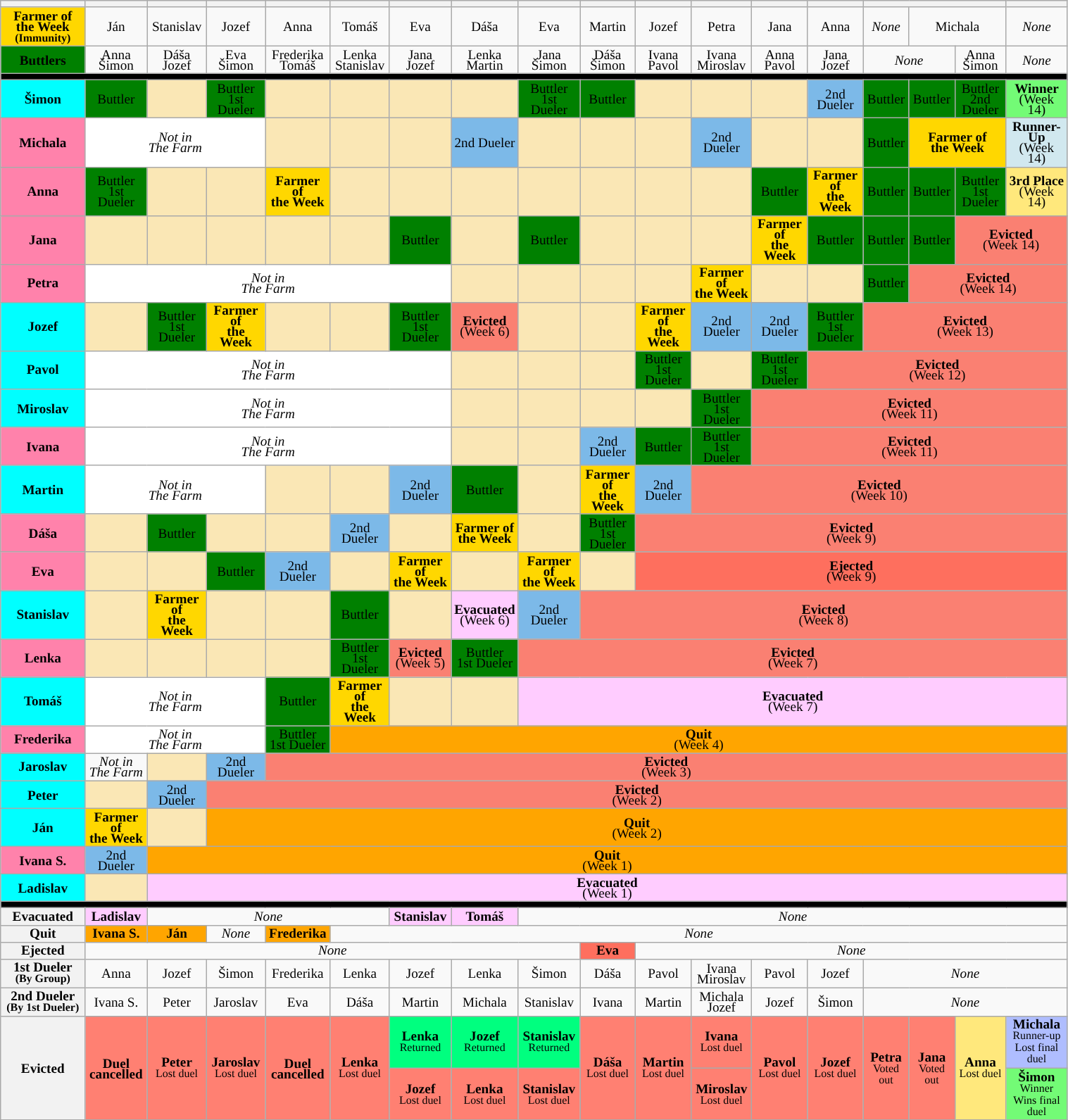<table class="wikitable" style="text-align:center; width:80%; font-size:80%; line-height:10px">
<tr>
<th></th>
<th></th>
<th></th>
<th></th>
<th></th>
<th></th>
<th></th>
<th></th>
<th></th>
<th></th>
<th></th>
<th></th>
<th></th>
<th></th>
<th colspan=3></th>
<th></th>
</tr>
<tr>
<th style="background:gold;" colspan=1>Farmer of the Week<br><small>(Immunity)</small></th>
<td>Ján</td>
<td>Stanislav</td>
<td>Jozef</td>
<td>Anna</td>
<td>Tomáš</td>
<td>Eva</td>
<td>Dáša</td>
<td>Eva</td>
<td>Martin</td>
<td>Jozef</td>
<td>Petra</td>
<td>Jana</td>
<td>Anna</td>
<td><em>None</em></td>
<td colspan=2>Michala</td>
<td><em>None</em></td>
</tr>
<tr>
<th style="background:#008000;">Buttlers</th>
<td>Anna<br>Šimon</td>
<td>Dáša<br>Jozef</td>
<td>Eva<br>Šimon</td>
<td>Frederika<br>Tomáš</td>
<td>Lenka<br>Stanislav</td>
<td>Jana<br>Jozef</td>
<td>Lenka<br>Martin</td>
<td>Jana<br>Šimon</td>
<td>Dáša<br>Šimon</td>
<td>Ivana<br>Pavol</td>
<td>Ivana<br>Miroslav</td>
<td>Anna<br>Pavol</td>
<td>Jana<br>Jozef</td>
<td colspan=2><em>None</em></td>
<td>Anna<br>Šimon</td>
<td colspan=2><em>None</em></td>
</tr>
<tr>
<th style="background:#000000;" colspan="18"></th>
</tr>
<tr>
<th style="background:cyan;">Šimon</th>
<td style="background:#008000;">Buttler</td>
<td style="background:#FAE7B5;"></td>
<td style="background:#008000;">Buttler<br>1st Dueler</td>
<td style="background:#FAE7B5;"></td>
<td style="background:#FAE7B5;"></td>
<td style="background:#FAE7B5;"></td>
<td style="background:#FAE7B5;"></td>
<td style="background:#008000;">Buttler<br>1st Dueler</td>
<td style="background:#008000;">Buttler</td>
<td style="background:#FAE7B5;"></td>
<td style="background:#FAE7B5;"></td>
<td style="background:#FAE7B5;"></td>
<td style="background:#7CB9E8;">2nd Dueler</td>
<td style="background:#008000;">Buttler</td>
<td style="background:#008000;">Buttler</td>
<td style="background:#008000;">Buttler<br>2nd Dueler</td>
<td style="background:#73FB76" colspan=2><strong>Winner</strong> <br> (Week 14)</td>
</tr>
<tr>
<th style="background:#FF82AB;">Michala</th>
<td style="background:#FFFFFF; text-align:center;" colspan=3><em>Not in<br>The Farm</em></td>
<td style="background:#FAE7B5;"></td>
<td style="background:#FAE7B5;"></td>
<td style="background:#FAE7B5;"></td>
<td style="background:#7CB9E8;">2nd Dueler</td>
<td style="background:#FAE7B5;"></td>
<td style="background:#FAE7B5;"></td>
<td style="background:#FAE7B5;"></td>
<td style="background:#7CB9E8;">2nd Dueler</td>
<td style="background:#FAE7B5;"></td>
<td style="background:#FAE7B5;"></td>
<td style="background:#008000;">Buttler</td>
<td style="background:gold;" colspan=2><strong>Farmer of<br>the Week</strong></td>
<td style="background:#D1E8EF" colspan=2><strong>Runner-Up</strong> <br> (Week 14)</td>
</tr>
<tr>
<th style="background:#FF82AB;">Anna</th>
<td style="background:#008000;">Buttler<br>1st Dueler</td>
<td style="background:#FAE7B5;"></td>
<td style="background:#FAE7B5;"></td>
<td style="background:gold;"><strong>Farmer of<br>the Week</strong></td>
<td style="background:#FAE7B5;"></td>
<td style="background:#FAE7B5;"></td>
<td style="background:#FAE7B5;"></td>
<td style="background:#FAE7B5;"></td>
<td style="background:#FAE7B5;"></td>
<td style="background:#FAE7B5;"></td>
<td style="background:#FAE7B5;"></td>
<td style="background:#008000;">Buttler</td>
<td style="background:gold;"><strong>Farmer of<br>the Week</strong></td>
<td style="background:#008000;">Buttler</td>
<td style="background:#008000;">Buttler</td>
<td style="background:#008000;">Buttler<br>1st Dueler</td>
<td style="background:#FFE87C" colspan=2><strong>3rd Place</strong> <br> (Week 14)</td>
</tr>
<tr>
<th style="background:#FF82AB;">Jana</th>
<td style="background:#FAE7B5;"></td>
<td style="background:#FAE7B5;"></td>
<td style="background:#FAE7B5;"></td>
<td style="background:#FAE7B5;"></td>
<td style="background:#FAE7B5;"></td>
<td style="background:#008000;">Buttler</td>
<td style="background:#FAE7B5;"></td>
<td style="background:#008000;">Buttler</td>
<td style="background:#FAE7B5;"></td>
<td style="background:#FAE7B5;"></td>
<td style="background:#FAE7B5;"></td>
<td style="background:gold;"><strong>Farmer of<br>the Week</strong></td>
<td style="background:#008000;">Buttler</td>
<td style="background:#008000;">Buttler</td>
<td style="background:#008000;">Buttler</td>
<td colspan=16 style="background:salmon;"><strong>Evicted</strong> <br> (Week 14)</td>
</tr>
<tr>
<th style="background:#FF82AB;">Petra</th>
<td style="background:#FFFFFF; text-align:center;" colspan=6><em>Not in<br>The Farm</em></td>
<td style="background:#FAE7B5;"></td>
<td style="background:#FAE7B5;"></td>
<td style="background:#FAE7B5;"></td>
<td style="background:#FAE7B5;"></td>
<td style="background:gold;"><strong>Farmer of<br>the Week</strong></td>
<td style="background:#FAE7B5;"></td>
<td style="background:#FAE7B5;"></td>
<td style="background:#008000;">Buttler</td>
<td colspan=16 style="background:salmon;"><strong>Evicted</strong> <br> (Week 14)</td>
</tr>
<tr>
<th style="background:cyan;">Jozef</th>
<td style="background:#FAE7B5;"></td>
<td style="background:#008000;">Buttler<br>1st Dueler</td>
<td style="background:gold;"><strong>Farmer of<br>the Week</strong></td>
<td style="background:#FAE7B5;"></td>
<td style="background:#FAE7B5;"></td>
<td style="background:#008000;">Buttler<br>1st Dueler</td>
<td style="background:salmon;"><strong>Evicted</strong> <br> (Week 6)</td>
<td style="background:#FAE7B5;"></td>
<td style="background:#FAE7B5;"></td>
<td style="background:gold;"><strong>Farmer of<br>the Week</strong></td>
<td style="background:#7CB9E8;">2nd Dueler</td>
<td style="background:#7CB9E8;">2nd Dueler</td>
<td style="background:#008000;">Buttler<br>1st Dueler</td>
<td colspan=16 style="background:salmon;"><strong>Evicted</strong> <br> (Week 13)</td>
</tr>
<tr>
<th style="background:cyan;">Pavol</th>
<td style="background:#FFFFFF; text-align:center;" colspan=6><em>Not in<br>The Farm</em></td>
<td style="background:#FAE7B5;"></td>
<td style="background:#FAE7B5;"></td>
<td style="background:#FAE7B5;"></td>
<td style="background:#008000;">Buttler<br>1st Dueler</td>
<td style="background:#FAE7B5;"></td>
<td style="background:#008000;">Buttler<br>1st Dueler</td>
<td colspan=16 style="background:salmon;"><strong>Evicted</strong> <br> (Week 12)</td>
</tr>
<tr>
<th style="background:cyan;">Miroslav</th>
<td style="background:#FFFFFF; text-align:center;" colspan=6><em>Not in<br>The Farm</em></td>
<td style="background:#FAE7B5;"></td>
<td style="background:#FAE7B5;"></td>
<td style="background:#FAE7B5;"></td>
<td style="background:#FAE7B5;"></td>
<td style="background:#008000;">Buttler<br>1st Dueler</td>
<td colspan=16 style="background:salmon;"><strong>Evicted</strong> <br> (Week 11)</td>
</tr>
<tr>
<th style="background:#FF82AB;">Ivana</th>
<td style="background:#FFFFFF; text-align:center;" colspan=6><em>Not in<br>The Farm</em></td>
<td style="background:#FAE7B5;"></td>
<td style="background:#FAE7B5;"></td>
<td style="background:#7CB9E8;">2nd Dueler</td>
<td style="background:#008000;">Buttler</td>
<td style="background:#008000;">Buttler<br>1st Dueler</td>
<td colspan=16 style="background:salmon;"><strong>Evicted</strong> <br> (Week 11)</td>
</tr>
<tr>
<th style="background:cyan;">Martin</th>
<td style="background:#FFFFFF; text-align:center;" colspan=3><em>Not in<br>The Farm</em></td>
<td style="background:#FAE7B5;"></td>
<td style="background:#FAE7B5;"></td>
<td style="background:#7CB9E8;">2nd Dueler</td>
<td style="background:#008000;">Buttler</td>
<td style="background:#FAE7B5;"></td>
<td style="background:gold;"><strong>Farmer of<br>the Week</strong></td>
<td style="background:#7CB9E8;">2nd Dueler</td>
<td colspan=16 style="background:salmon;"><strong>Evicted</strong> <br> (Week 10)</td>
</tr>
<tr>
<th style="background:#FF82AB;">Dáša</th>
<td style="background:#FAE7B5;"></td>
<td style="background:#008000;">Buttler</td>
<td style="background:#FAE7B5;"></td>
<td style="background:#FAE7B5;"></td>
<td style="background:#7CB9E8;">2nd Dueler</td>
<td style="background:#FAE7B5;"></td>
<td style="background:gold;"><strong>Farmer of<br>the Week</strong></td>
<td style="background:#FAE7B5;"></td>
<td style="background:#008000;">Buttler<br>1st Dueler</td>
<td colspan=16 style="background:salmon;"><strong>Evicted</strong> <br> (Week 9)</td>
</tr>
<tr>
<th style="background:#FF82AB;">Eva</th>
<td style="background:#FAE7B5;"></td>
<td style="background:#FAE7B5;"></td>
<td style="background:#008000;">Buttler</td>
<td style="background:#7CB9E8;">2nd Dueler</td>
<td style="background:#FAE7B5;"></td>
<td style="background:gold;"><strong>Farmer of<br>the Week</strong></td>
<td style="background:#FAE7B5;"></td>
<td style="background:gold;"><strong>Farmer of<br>the Week</strong></td>
<td style="background:#FAE7B5;"></td>
<td style="background:#FE6F5E; text-align:center;" colspan=16><strong>Ejected</strong> <br> (Week 9)</td>
</tr>
<tr>
<th style="background:cyan;">Stanislav</th>
<td style="background:#FAE7B5;"></td>
<td style="background:gold;"><strong>Farmer of<br>the Week</strong></td>
<td style="background:#FAE7B5;"></td>
<td style="background:#FAE7B5;"></td>
<td style="background:#008000;">Buttler</td>
<td style="background:#FAE7B5;"></td>
<td style="background:#fcf; text-align:center;"><strong>Evacuated</strong> <br> (Week 6)</td>
<td style="background:#7CB9E8;">2nd Dueler</td>
<td colspan=16 style="background:salmon;"><strong>Evicted</strong> <br> (Week 8)</td>
</tr>
<tr>
<th style="background:#FF82AB;">Lenka</th>
<td style="background:#FAE7B5;"></td>
<td style="background:#FAE7B5;"></td>
<td style="background:#FAE7B5;"></td>
<td style="background:#FAE7B5;"></td>
<td style="background:#008000;">Buttler<br>1st Dueler</td>
<td style="background:salmon;"><strong>Evicted</strong> <br> (Week 5)</td>
<td style="background:#008000;">Buttler<br>1st Dueler</td>
<td colspan=16 style="background:salmon;"><strong>Evicted</strong> <br> (Week 7)</td>
</tr>
<tr>
<th style="background:cyan;">Tomáš</th>
<td style="background:#FFFFFF; text-align:center;" colspan=3><em>Not in<br>The Farm</em></td>
<td style="background:#008000;">Buttler</td>
<td style="background:gold;"><strong>Farmer of<br>the Week</strong></td>
<td style="background:#FAE7B5;"></td>
<td style="background:#FAE7B5;"></td>
<td style="background:#fcf; text-align:center;" colspan=16><strong>Evacuated</strong> <br> (Week 7)</td>
</tr>
<tr>
<th style="background:#FF82AB;">Frederika</th>
<td style="background:#FFFFFF; text-align:center;" colspan=3><em>Not in<br>The Farm</em></td>
<td style="background:#008000;">Buttler<br>1st Dueler</td>
<td style="background:#FFA500; text-align:center;" colspan=15><strong>Quit</strong> <br> (Week 4)</td>
</tr>
<tr>
<th style="background:cyan;">Jaroslav</th>
<td><em>Not in<br>The Farm</em></td>
<td style="background:#FAE7B5;"></td>
<td style="background:#7CB9E8;">2nd Dueler</td>
<td colspan=16 style="background:salmon;"><strong>Evicted</strong> <br> (Week 3)</td>
</tr>
<tr>
<th style="background:cyan;">Peter</th>
<td style="background:#FAE7B5;"></td>
<td style="background:#7CB9E8;">2nd Dueler</td>
<td colspan=16 style="background:salmon;"><strong>Evicted</strong> <br> (Week 2)</td>
</tr>
<tr>
<th style="background:cyan;">Ján</th>
<td style="background:gold;"><strong>Farmer of<br>the Week</strong></td>
<td style="background:#FAE7B5;"></td>
<td style="background:#FFA500; text-align:center;" colspan=15><strong>Quit</strong> <br> (Week 2)</td>
</tr>
<tr>
<th style="background:#FF82AB;">Ivana S.</th>
<td style="background:#7CB9E8;">2nd Dueler</td>
<td style="background:#FFA500; text-align:center;" colspan=16><strong>Quit</strong> <br> (Week 1)</td>
</tr>
<tr>
<th style="background:cyan;">Ladislav</th>
<td style="background:#FAE7B5;"></td>
<td style="background:#fcf; text-align:center;" colspan=16><strong>Evacuated</strong> <br> (Week 1)</td>
</tr>
<tr>
<th style="background:#000000;" colspan="19"></th>
</tr>
<tr>
<th>Evacuated</th>
<td style="background:#fcf;"><strong>Ladislav</strong></td>
<td colspan="4"><em>None</em></td>
<td style="background:#fcf;"><strong>Stanislav</strong></td>
<td style="background:#fcf;"><strong>Tomáš</strong></td>
<td colspan="14"><em>None</em></td>
</tr>
<tr>
<th>Quit</th>
<td style="background:#FFA500;"><strong>Ivana S.</strong></td>
<td style="background:#FFA500;"><strong>Ján</strong></td>
<td><em>None</em></td>
<td style="background:#FFA500;"><strong>Frederika</strong></td>
<td colspan="14"><em>None</em></td>
</tr>
<tr>
<th>Ejected</th>
<td colspan="8"><em>None</em></td>
<td style="background:#FE6F5E;"><strong>Eva</strong></td>
<td colspan="14"><em>None</em></td>
</tr>
<tr>
<th>1st Dueler<br><small>(By Group)</small></th>
<td>Anna</td>
<td>Jozef</td>
<td>Šimon</td>
<td>Frederika</td>
<td>Lenka</td>
<td>Jozef</td>
<td>Lenka</td>
<td>Šimon</td>
<td>Dáša</td>
<td>Pavol</td>
<td>Ivana<br>Miroslav</td>
<td>Pavol</td>
<td>Jozef</td>
<td colspan=4><em>None</em></td>
</tr>
<tr>
<th>2nd Dueler<br><small>(By 1st Dueler)</small></th>
<td>Ivana S.</td>
<td>Peter</td>
<td>Jaroslav</td>
<td>Eva</td>
<td>Dáša</td>
<td>Martin</td>
<td>Michala</td>
<td>Stanislav</td>
<td>Ivana</td>
<td>Martin</td>
<td>Michala<br>Jozef</td>
<td>Jozef</td>
<td>Šimon</td>
<td colspan=4><em>None</em></td>
</tr>
<tr>
<th rowspan="2">Evicted</th>
<td rowspan="2" style="background:#FF8072"><strong>Duel<br>cancelled</strong><br><small></small></td>
<td rowspan="2" style="background:#FF8072"><strong>Peter</strong><br><small>Lost duel</small></td>
<td rowspan="2" style="background:#FF8072"><strong>Jaroslav</strong><br><small>Lost duel</small></td>
<td rowspan="2" style="background:#FF8072"><strong>Duel<br>cancelled</strong><br><small></small></td>
<td rowspan="2" style="background:#FF8072"><strong>Lenka</strong><br><small>Lost duel</small></td>
<td style="background:#00FF7F"><strong>Lenka</strong><br><small>Returned</small></td>
<td style="background:#00FF7F"><strong>Jozef</strong><br><small>Returned</small></td>
<td style="background:#00FF7F"><strong>Stanislav</strong><br><small>Returned</small></td>
<td rowspan="2" style="background:#FF8072"><strong>Dáša</strong><br><small>Lost duel</small></td>
<td rowspan="2" style="background:#FF8072"><strong>Martin</strong><br><small>Lost duel</small></td>
<td style="background:#FF8072"><strong>Ivana</strong><br><small>Lost duel</small></td>
<td rowspan="2" style="background:#FF8072"><strong>Pavol</strong><br><small>Lost duel</small></td>
<td rowspan="2" style="background:#FF8072"><strong>Jozef</strong><br><small>Lost duel</small></td>
<td rowspan="2" style="background:#FF8072"><strong>Petra</strong><br><small>Voted out</small></td>
<td rowspan="2" style="background:#FF8072"><strong>Jana</strong><br><small>Voted out</small></td>
<td rowspan="2" style="background:#FFE87C"><strong>Anna</strong><br><small>Lost duel</small></td>
<td style="background:#afbdff"><strong>Michala</strong><br><small>Runner-up<br>Lost final duel</small></td>
</tr>
<tr>
<td style="background:#FF8072"><strong>Jozef</strong><br><small>Lost duel</small></td>
<td style="background:#FF8072"><strong>Lenka</strong><br><small>Lost duel</small></td>
<td style="background:#FF8072"><strong>Stanislav</strong><br><small>Lost duel</small></td>
<td style="background:#FF8072"><strong>Miroslav</strong><br><small>Lost duel</small></td>
<td style="background:#73FB76"><strong>Šimon</strong><br><small>Winner<br>Wins final duel</small></td>
</tr>
</table>
